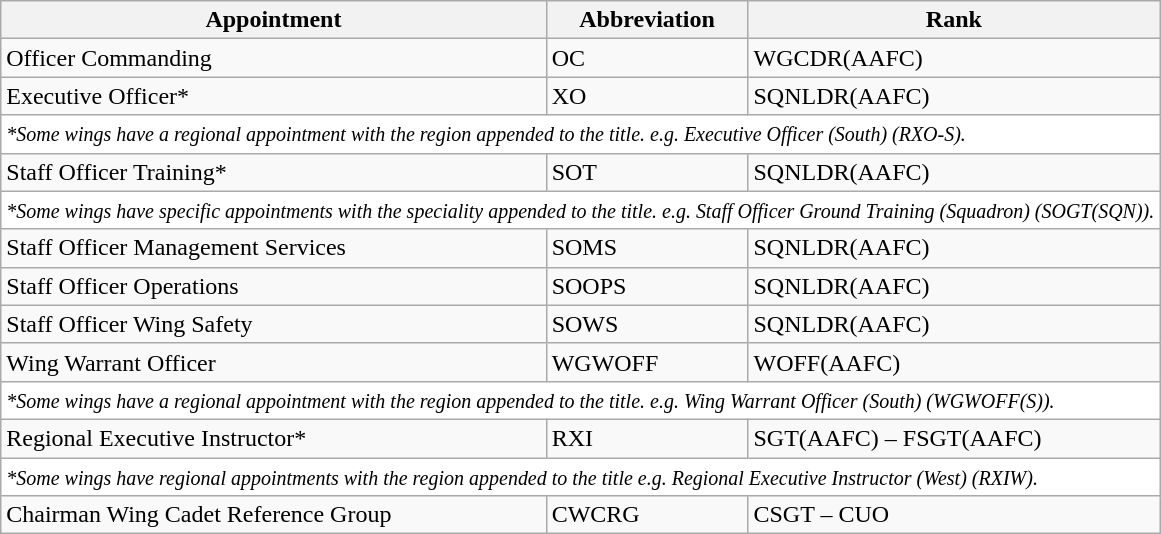<table class="wikitable">
<tr>
<th>Appointment</th>
<th>Abbreviation</th>
<th>Rank</th>
</tr>
<tr>
<td>Officer Commanding</td>
<td>OC</td>
<td>WGCDR(AAFC)</td>
</tr>
<tr>
<td>Executive Officer*</td>
<td>XO</td>
<td>SQNLDR(AAFC)</td>
</tr>
<tr>
<td bgcolor="#ffffff" colspan="3"><small><em>*Some wings have a regional appointment with the region appended to the title. e.g. Executive Officer (South) (RXO-S).</em></small></td>
</tr>
<tr>
<td>Staff Officer Training*</td>
<td>SOT</td>
<td>SQNLDR(AAFC)</td>
</tr>
<tr>
<td bgcolor="#ffffff" colspan="3"><small><em>*Some wings have specific appointments with the speciality appended to the title. e.g. Staff Officer Ground Training (Squadron) (SOGT(SQN)).</em></small></td>
</tr>
<tr>
<td>Staff Officer Management Services</td>
<td>SOMS</td>
<td>SQNLDR(AAFC)</td>
</tr>
<tr>
<td>Staff Officer Operations</td>
<td>SOOPS</td>
<td>SQNLDR(AAFC)</td>
</tr>
<tr>
<td>Staff Officer Wing Safety</td>
<td>SOWS</td>
<td>SQNLDR(AAFC)</td>
</tr>
<tr>
<td>Wing Warrant Officer</td>
<td>WGWOFF</td>
<td>WOFF(AAFC)</td>
</tr>
<tr>
<td bgcolor="#ffffff" colspan="3"><small><em>*Some wings have a regional appointment with the region appended to the title. e.g. Wing Warrant Officer (South) (WGWOFF(S)).</em></small></td>
</tr>
<tr>
<td>Regional Executive Instructor*</td>
<td>RXI</td>
<td>SGT(AAFC) – FSGT(AAFC)</td>
</tr>
<tr>
<td bgcolor="#ffffff" colspan="3"><small><em>*Some wings have regional appointments with the region appended to the title e.g. Regional Executive Instructor (West) (RXIW).</em></small></td>
</tr>
<tr>
<td>Chairman Wing Cadet Reference Group</td>
<td>CWCRG</td>
<td>CSGT – CUO</td>
</tr>
</table>
